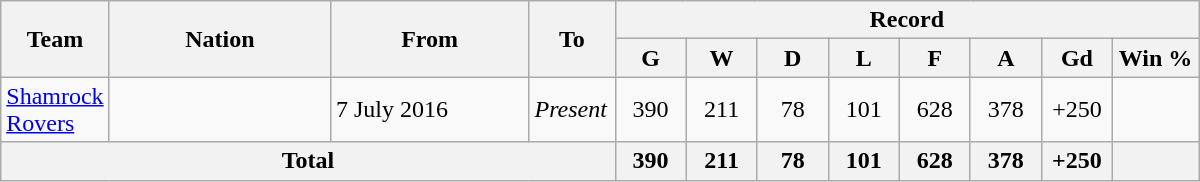<table class="wikitable" style="text-align: center">
<tr>
<th rowspan=2! width=65>Team</th>
<th rowspan=2! width=140>Nation</th>
<th rowspan=2! width=125>From</th>
<th rowspan=2! width=50>To</th>
<th colspan=8>Record</th>
</tr>
<tr>
<th width=40>G</th>
<th width=40>W</th>
<th width=40>D</th>
<th width=40>L</th>
<th width=40>F</th>
<th width=40>A</th>
<th width=40>Gd</th>
<th width=50>Win %</th>
</tr>
<tr>
<td align="left"><a href='#'>Shamrock Rovers</a></td>
<td align="left"></td>
<td align=left>7 July 2016</td>
<td align=left><em>Present</em></td>
<td>390</td>
<td>211</td>
<td>78</td>
<td>101</td>
<td>628</td>
<td>378</td>
<td>+250</td>
<td></td>
</tr>
<tr>
<th align="center" colspan="4">Total</th>
<th>390</th>
<th>211</th>
<th>78</th>
<th>101</th>
<th>628</th>
<th>378</th>
<th>+250</th>
<th></th>
</tr>
</table>
